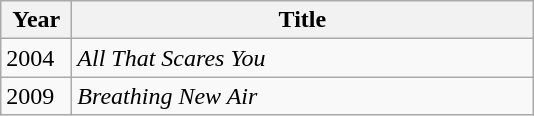<table class="wikitable">
<tr>
<th width="40">Year</th>
<th width="300">Title</th>
</tr>
<tr>
<td>2004</td>
<td><em>All That Scares You</em></td>
</tr>
<tr>
<td>2009</td>
<td><em>Breathing New Air</em></td>
</tr>
</table>
